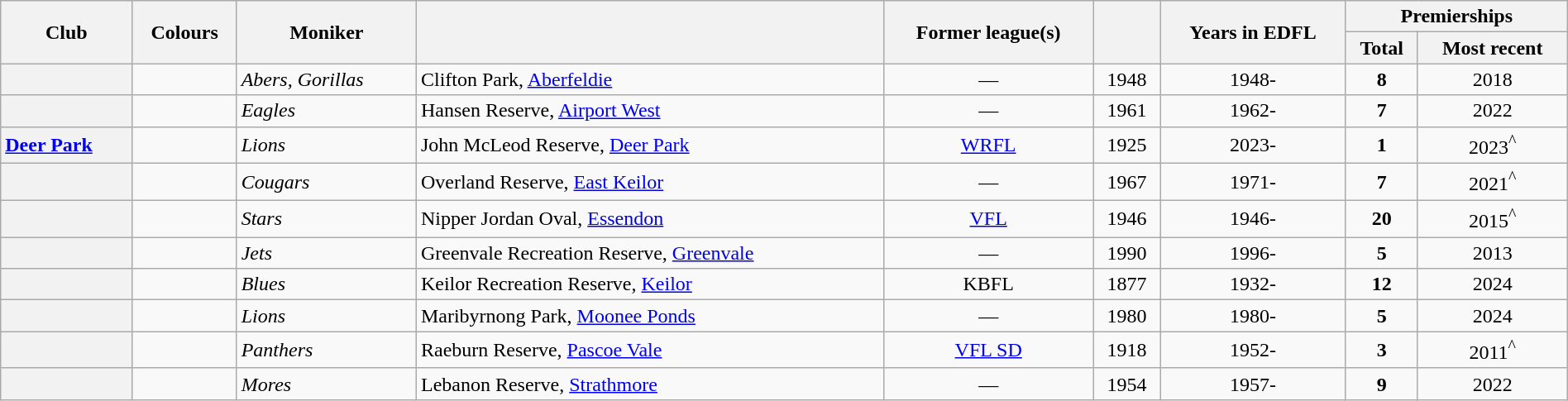<table class="wikitable sortable" style="text-align:center; width:100%">
<tr>
<th rowspan="2">Club</th>
<th rowspan="2" class=unsortable>Colours</th>
<th rowspan="2">Moniker</th>
<th rowspan="2"></th>
<th rowspan="2">Former league(s)</th>
<th rowspan="2"></th>
<th rowspan="2">Years in EDFL</th>
<th colspan="2">Premierships</th>
</tr>
<tr>
<th data-sort-type="number">Total</th>
<th>Most recent</th>
</tr>
<tr>
<th style="text-align:left"></th>
<td></td>
<td style="text-align:left"><em>Abers, Gorillas</em></td>
<td style="text-align:left">Clifton Park, <a href='#'>Aberfeldie</a></td>
<td>—</td>
<td>1948</td>
<td>1948-</td>
<td><strong>8</strong></td>
<td>2018</td>
</tr>
<tr>
<th style="text-align:left"></th>
<td></td>
<td style="text-align:left"><em>Eagles</em></td>
<td style="text-align:left">Hansen Reserve, <a href='#'>Airport West</a></td>
<td>—</td>
<td>1961</td>
<td>1962-</td>
<td><strong>7</strong></td>
<td>2022</td>
</tr>
<tr>
<th style="text-align:left"><a href='#'>Deer Park</a></th>
<td></td>
<td style="text-align:left"><em>Lions</em></td>
<td style="text-align:left">John McLeod Reserve, <a href='#'>Deer Park</a></td>
<td><a href='#'>WRFL</a></td>
<td>1925</td>
<td>2023-</td>
<td><strong>1</strong></td>
<td>2023<sup>^</sup></td>
</tr>
<tr>
<th style="text-align:left"></th>
<td></td>
<td style="text-align:left"><em>Cougars</em></td>
<td style="text-align:left">Overland Reserve, <a href='#'>East Keilor</a></td>
<td>—</td>
<td>1967</td>
<td>1971-</td>
<td><strong>7</strong></td>
<td>2021<sup>^</sup></td>
</tr>
<tr>
<th style="text-align:left"></th>
<td></td>
<td style="text-align:left"><em>Stars</em></td>
<td style="text-align:left">Nipper Jordan Oval, <a href='#'>Essendon</a></td>
<td><a href='#'>VFL</a></td>
<td>1946</td>
<td>1946-</td>
<td><strong>20</strong></td>
<td>2015<sup>^</sup></td>
</tr>
<tr>
<th style="text-align:left"></th>
<td></td>
<td style="text-align:left"><em>Jets</em></td>
<td style="text-align:left">Greenvale Recreation Reserve, <a href='#'>Greenvale</a></td>
<td>—</td>
<td>1990</td>
<td>1996-</td>
<td><strong>5</strong></td>
<td>2013</td>
</tr>
<tr>
<th style="text-align:left"></th>
<td></td>
<td style="text-align:left"><em>Blues</em></td>
<td style="text-align:left">Keilor Recreation Reserve, <a href='#'>Keilor</a></td>
<td>KBFL</td>
<td>1877</td>
<td>1932-</td>
<td><strong>12</strong></td>
<td>2024</td>
</tr>
<tr>
<th style="text-align:left"></th>
<td></td>
<td style="text-align:left"><em>Lions</em></td>
<td style="text-align:left">Maribyrnong Park, <a href='#'>Moonee Ponds</a></td>
<td>—</td>
<td>1980</td>
<td>1980-</td>
<td><strong>5</strong></td>
<td>2024</td>
</tr>
<tr>
<th style="text-align:left"></th>
<td></td>
<td style="text-align:left"><em>Panthers</em></td>
<td style="text-align:left">Raeburn Reserve, <a href='#'>Pascoe Vale</a></td>
<td><a href='#'>VFL SD</a></td>
<td>1918</td>
<td>1952-</td>
<td><strong>3</strong></td>
<td>2011<sup>^</sup></td>
</tr>
<tr>
<th style="text-align:left"></th>
<td></td>
<td style="text-align:left"><em>Mores</em></td>
<td style="text-align:left">Lebanon Reserve, <a href='#'>Strathmore</a></td>
<td>—</td>
<td>1954</td>
<td>1957-</td>
<td><strong>9</strong></td>
<td>2022</td>
</tr>
</table>
